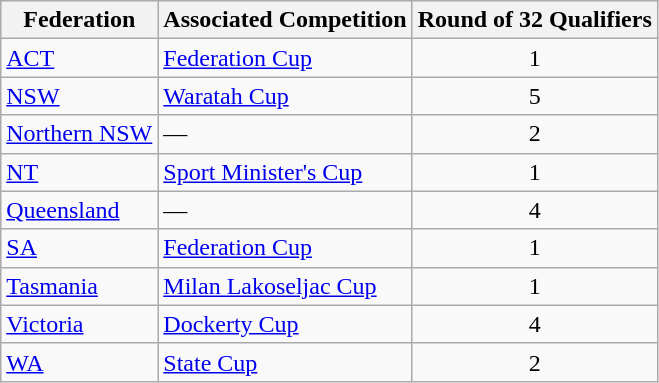<table class="wikitable">
<tr>
<th>Federation</th>
<th>Associated Competition</th>
<th>Round of 32 Qualifiers</th>
</tr>
<tr>
<td><a href='#'>ACT</a></td>
<td><a href='#'>Federation Cup</a></td>
<td align="center">1</td>
</tr>
<tr>
<td><a href='#'>NSW</a></td>
<td><a href='#'>Waratah Cup</a></td>
<td align="center">5</td>
</tr>
<tr>
<td><a href='#'>Northern NSW</a></td>
<td>—</td>
<td align="center">2</td>
</tr>
<tr>
<td><a href='#'>NT</a></td>
<td><a href='#'>Sport Minister's Cup</a></td>
<td align="center">1</td>
</tr>
<tr>
<td><a href='#'>Queensland</a></td>
<td>—</td>
<td align="center">4</td>
</tr>
<tr>
<td><a href='#'>SA</a></td>
<td><a href='#'>Federation Cup</a></td>
<td align="center">1</td>
</tr>
<tr>
<td><a href='#'>Tasmania</a></td>
<td><a href='#'>Milan Lakoseljac Cup</a></td>
<td align="center">1</td>
</tr>
<tr>
<td><a href='#'>Victoria</a></td>
<td><a href='#'>Dockerty Cup</a></td>
<td align="center">4</td>
</tr>
<tr>
<td><a href='#'>WA</a></td>
<td><a href='#'>State Cup</a></td>
<td align="center">2</td>
</tr>
</table>
